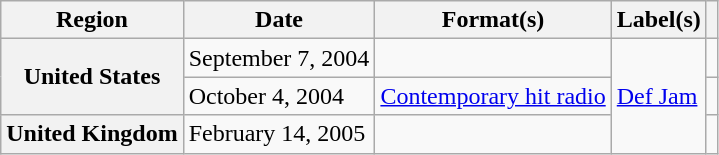<table class="wikitable plainrowheaders">
<tr>
<th scope="col">Region</th>
<th scope="col">Date</th>
<th scope="col">Format(s)</th>
<th scope="col">Label(s)</th>
<th scope="col"></th>
</tr>
<tr>
<th scope="row" rowspan="2">United States</th>
<td>September 7, 2004</td>
<td></td>
<td rowspan="3"><a href='#'>Def Jam</a></td>
<td></td>
</tr>
<tr>
<td>October 4, 2004</td>
<td><a href='#'>Contemporary hit radio</a></td>
<td></td>
</tr>
<tr>
<th scope="row">United Kingdom</th>
<td>February 14, 2005</td>
<td></td>
<td></td>
</tr>
</table>
